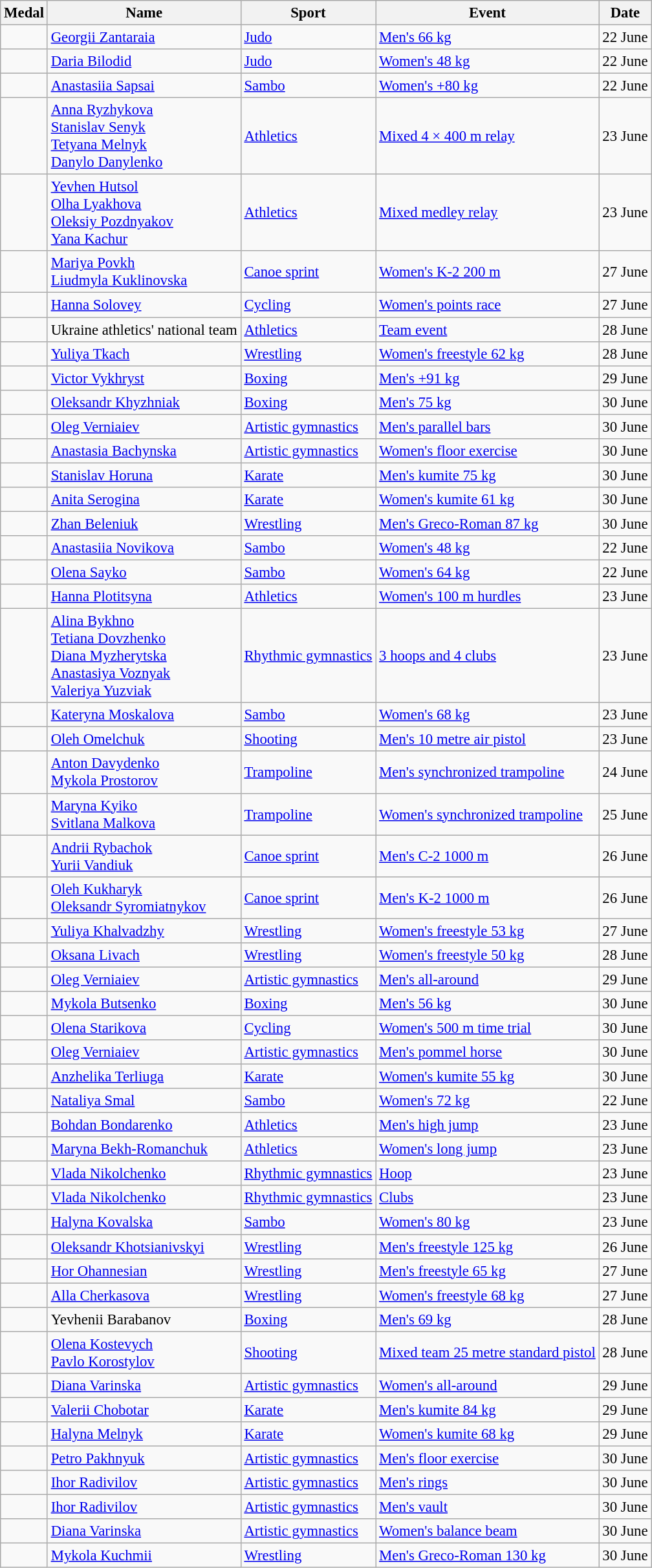<table class="wikitable sortable" style="font-size: 95%;">
<tr>
<th>Medal</th>
<th>Name</th>
<th>Sport</th>
<th>Event</th>
<th>Date</th>
</tr>
<tr>
<td></td>
<td><a href='#'>Georgii Zantaraia</a></td>
<td><a href='#'>Judo</a></td>
<td><a href='#'>Men's 66 kg</a></td>
<td>22 June</td>
</tr>
<tr>
<td></td>
<td><a href='#'>Daria Bilodid</a></td>
<td><a href='#'>Judo</a></td>
<td><a href='#'>Women's 48 kg</a></td>
<td>22 June</td>
</tr>
<tr>
<td></td>
<td><a href='#'>Anastasiia Sapsai</a></td>
<td><a href='#'>Sambo</a></td>
<td><a href='#'>Women's +80 kg</a></td>
<td>22 June</td>
</tr>
<tr>
<td></td>
<td><a href='#'>Anna Ryzhykova</a><br><a href='#'>Stanislav Senyk</a><br><a href='#'>Tetyana Melnyk</a><br><a href='#'>Danylo Danylenko</a></td>
<td><a href='#'>Athletics</a></td>
<td><a href='#'>Mixed 4 × 400 m relay</a></td>
<td>23 June</td>
</tr>
<tr>
<td></td>
<td><a href='#'>Yevhen Hutsol</a><br><a href='#'>Olha Lyakhova</a><br><a href='#'>Oleksiy Pozdnyakov</a><br><a href='#'>Yana Kachur</a></td>
<td><a href='#'>Athletics</a></td>
<td><a href='#'>Mixed medley relay</a></td>
<td>23 June</td>
</tr>
<tr>
<td></td>
<td><a href='#'>Mariya Povkh</a><br><a href='#'>Liudmyla Kuklinovska</a></td>
<td><a href='#'>Canoe sprint</a></td>
<td><a href='#'>Women's K-2 200 m</a></td>
<td>27 June</td>
</tr>
<tr>
<td></td>
<td><a href='#'>Hanna Solovey</a></td>
<td><a href='#'>Cycling</a></td>
<td><a href='#'>Women's points race</a></td>
<td>27 June</td>
</tr>
<tr>
<td></td>
<td>Ukraine athletics' national team<br></td>
<td><a href='#'>Athletics</a></td>
<td><a href='#'>Team event</a></td>
<td>28 June</td>
</tr>
<tr>
<td></td>
<td><a href='#'>Yuliya Tkach</a></td>
<td><a href='#'>Wrestling</a></td>
<td><a href='#'>Women's freestyle 62 kg</a></td>
<td>28 June</td>
</tr>
<tr>
<td></td>
<td><a href='#'>Victor Vykhryst</a></td>
<td><a href='#'>Boxing</a></td>
<td><a href='#'>Men's +91 kg</a></td>
<td>29 June</td>
</tr>
<tr>
<td></td>
<td><a href='#'>Oleksandr Khyzhniak</a></td>
<td><a href='#'>Boxing</a></td>
<td><a href='#'>Men's 75 kg</a></td>
<td>30 June</td>
</tr>
<tr>
<td></td>
<td><a href='#'>Oleg Verniaiev</a></td>
<td><a href='#'>Artistic gymnastics</a></td>
<td><a href='#'>Men's parallel bars</a></td>
<td>30 June</td>
</tr>
<tr>
<td></td>
<td><a href='#'>Anastasia Bachynska</a></td>
<td><a href='#'>Artistic gymnastics</a></td>
<td><a href='#'>Women's floor exercise</a></td>
<td>30 June</td>
</tr>
<tr>
<td></td>
<td><a href='#'>Stanislav Horuna</a></td>
<td><a href='#'>Karate</a></td>
<td><a href='#'>Men's kumite 75 kg</a></td>
<td>30 June</td>
</tr>
<tr>
<td></td>
<td><a href='#'>Anita Serogina</a></td>
<td><a href='#'>Karate</a></td>
<td><a href='#'>Women's kumite 61 kg</a></td>
<td>30 June</td>
</tr>
<tr>
<td></td>
<td><a href='#'>Zhan Beleniuk</a></td>
<td><a href='#'>Wrestling</a></td>
<td><a href='#'>Men's Greco-Roman 87 kg</a></td>
<td>30 June</td>
</tr>
<tr>
<td></td>
<td><a href='#'>Anastasiia Novikova</a></td>
<td><a href='#'>Sambo</a></td>
<td><a href='#'>Women's 48 kg</a></td>
<td>22 June</td>
</tr>
<tr>
<td></td>
<td><a href='#'>Olena Sayko</a></td>
<td><a href='#'>Sambo</a></td>
<td><a href='#'>Women's 64 kg</a></td>
<td>22 June</td>
</tr>
<tr>
<td></td>
<td><a href='#'>Hanna Plotitsyna</a></td>
<td><a href='#'>Athletics</a></td>
<td><a href='#'>Women's 100 m hurdles</a></td>
<td>23 June</td>
</tr>
<tr>
<td></td>
<td><a href='#'>Alina Bykhno</a><br><a href='#'>Tetiana Dovzhenko</a><br><a href='#'>Diana Myzherytska</a><br><a href='#'>Anastasiya Voznyak</a><br><a href='#'>Valeriya Yuzviak</a></td>
<td><a href='#'>Rhythmic gymnastics</a></td>
<td><a href='#'>3 hoops and 4 clubs</a></td>
<td>23 June</td>
</tr>
<tr>
<td></td>
<td><a href='#'>Kateryna Moskalova</a></td>
<td><a href='#'>Sambo</a></td>
<td><a href='#'>Women's 68 kg</a></td>
<td>23 June</td>
</tr>
<tr>
<td></td>
<td><a href='#'>Oleh Omelchuk</a></td>
<td><a href='#'>Shooting</a></td>
<td><a href='#'>Men's 10 metre air pistol</a></td>
<td>23 June</td>
</tr>
<tr>
<td></td>
<td><a href='#'>Anton Davydenko</a><br><a href='#'>Mykola Prostorov</a></td>
<td><a href='#'>Trampoline</a></td>
<td><a href='#'>Men's synchronized trampoline</a></td>
<td>24 June</td>
</tr>
<tr>
<td></td>
<td><a href='#'>Maryna Kyiko</a><br><a href='#'>Svitlana Malkova</a></td>
<td><a href='#'>Trampoline</a></td>
<td><a href='#'>Women's synchronized trampoline</a></td>
<td>25 June</td>
</tr>
<tr>
<td></td>
<td><a href='#'>Andrii Rybachok</a><br><a href='#'>Yurii Vandiuk</a></td>
<td><a href='#'>Canoe sprint</a></td>
<td><a href='#'>Men's C-2 1000 m</a></td>
<td>26 June</td>
</tr>
<tr>
<td></td>
<td><a href='#'>Oleh Kukharyk</a><br><a href='#'>Oleksandr Syromiatnykov</a></td>
<td><a href='#'>Canoe sprint</a></td>
<td><a href='#'>Men's K-2 1000 m</a></td>
<td>26 June</td>
</tr>
<tr>
<td></td>
<td><a href='#'>Yuliya Khalvadzhy</a></td>
<td><a href='#'>Wrestling</a></td>
<td><a href='#'>Women's freestyle 53 kg</a></td>
<td>27 June</td>
</tr>
<tr>
<td></td>
<td><a href='#'>Oksana Livach</a></td>
<td><a href='#'>Wrestling</a></td>
<td><a href='#'>Women's freestyle 50 kg</a></td>
<td>28 June</td>
</tr>
<tr>
<td></td>
<td><a href='#'>Oleg Verniaiev</a></td>
<td><a href='#'>Artistic gymnastics</a></td>
<td><a href='#'>Men's all-around</a></td>
<td>29 June</td>
</tr>
<tr>
<td></td>
<td><a href='#'>Mykola Butsenko</a></td>
<td><a href='#'>Boxing</a></td>
<td><a href='#'>Men's 56 kg</a></td>
<td>30 June</td>
</tr>
<tr>
<td></td>
<td><a href='#'>Olena Starikova</a></td>
<td><a href='#'>Cycling</a></td>
<td><a href='#'>Women's 500 m time trial</a></td>
<td>30 June</td>
</tr>
<tr>
<td></td>
<td><a href='#'>Oleg Verniaiev</a></td>
<td><a href='#'>Artistic gymnastics</a></td>
<td><a href='#'>Men's pommel horse</a></td>
<td>30 June</td>
</tr>
<tr>
<td></td>
<td><a href='#'>Anzhelika Terliuga</a></td>
<td><a href='#'>Karate</a></td>
<td><a href='#'>Women's kumite 55 kg</a></td>
<td>30 June</td>
</tr>
<tr>
<td></td>
<td><a href='#'>Nataliya Smal</a></td>
<td><a href='#'>Sambo</a></td>
<td><a href='#'>Women's 72 kg</a></td>
<td>22 June</td>
</tr>
<tr>
<td></td>
<td><a href='#'>Bohdan Bondarenko</a></td>
<td><a href='#'>Athletics</a></td>
<td><a href='#'>Men's high jump</a></td>
<td>23 June</td>
</tr>
<tr>
<td></td>
<td><a href='#'>Maryna Bekh-Romanchuk</a></td>
<td><a href='#'>Athletics</a></td>
<td><a href='#'>Women's long jump</a></td>
<td>23 June</td>
</tr>
<tr>
<td></td>
<td><a href='#'>Vlada Nikolchenko</a></td>
<td><a href='#'>Rhythmic gymnastics</a></td>
<td><a href='#'>Hoop</a></td>
<td>23 June</td>
</tr>
<tr>
<td></td>
<td><a href='#'>Vlada Nikolchenko</a></td>
<td><a href='#'>Rhythmic gymnastics</a></td>
<td><a href='#'>Clubs</a></td>
<td>23 June</td>
</tr>
<tr>
<td></td>
<td><a href='#'>Halyna Kovalska</a></td>
<td><a href='#'>Sambo</a></td>
<td><a href='#'>Women's 80 kg</a></td>
<td>23 June</td>
</tr>
<tr>
<td></td>
<td><a href='#'>Oleksandr Khotsianivskyi</a></td>
<td><a href='#'>Wrestling</a></td>
<td><a href='#'>Men's freestyle 125 kg</a></td>
<td>26 June</td>
</tr>
<tr>
<td></td>
<td><a href='#'>Hor Ohannesian</a></td>
<td><a href='#'>Wrestling</a></td>
<td><a href='#'>Men's freestyle 65 kg</a></td>
<td>27 June</td>
</tr>
<tr>
<td></td>
<td><a href='#'>Alla Cherkasova</a></td>
<td><a href='#'>Wrestling</a></td>
<td><a href='#'>Women's freestyle 68 kg</a></td>
<td>27 June</td>
</tr>
<tr>
<td></td>
<td>Yevhenii Barabanov</td>
<td><a href='#'>Boxing</a></td>
<td><a href='#'>Men's 69 kg</a></td>
<td>28 June</td>
</tr>
<tr>
<td></td>
<td><a href='#'>Olena Kostevych</a><br><a href='#'>Pavlo Korostylov</a></td>
<td><a href='#'>Shooting</a></td>
<td><a href='#'>Mixed team 25 metre standard pistol</a></td>
<td>28 June</td>
</tr>
<tr>
<td></td>
<td><a href='#'>Diana Varinska</a></td>
<td><a href='#'>Artistic gymnastics</a></td>
<td><a href='#'>Women's all-around</a></td>
<td>29 June</td>
</tr>
<tr>
<td></td>
<td><a href='#'>Valerii Chobotar</a></td>
<td><a href='#'>Karate</a></td>
<td><a href='#'>Men's kumite 84 kg</a></td>
<td>29 June</td>
</tr>
<tr>
<td></td>
<td><a href='#'>Halyna Melnyk</a></td>
<td><a href='#'>Karate</a></td>
<td><a href='#'>Women's kumite 68 kg</a></td>
<td>29 June</td>
</tr>
<tr>
<td></td>
<td><a href='#'>Petro Pakhnyuk</a></td>
<td><a href='#'>Artistic gymnastics</a></td>
<td><a href='#'>Men's floor exercise</a></td>
<td>30 June</td>
</tr>
<tr>
<td></td>
<td><a href='#'>Ihor Radivilov</a></td>
<td><a href='#'>Artistic gymnastics</a></td>
<td><a href='#'>Men's rings</a></td>
<td>30 June</td>
</tr>
<tr>
<td></td>
<td><a href='#'>Ihor Radivilov</a></td>
<td><a href='#'>Artistic gymnastics</a></td>
<td><a href='#'>Men's vault</a></td>
<td>30 June</td>
</tr>
<tr>
<td></td>
<td><a href='#'>Diana Varinska</a></td>
<td><a href='#'>Artistic gymnastics</a></td>
<td><a href='#'>Women's balance beam</a></td>
<td>30 June</td>
</tr>
<tr>
<td></td>
<td><a href='#'>Mykola Kuchmii</a></td>
<td><a href='#'>Wrestling</a></td>
<td><a href='#'>Men's Greco-Roman 130 kg</a></td>
<td>30 June</td>
</tr>
</table>
